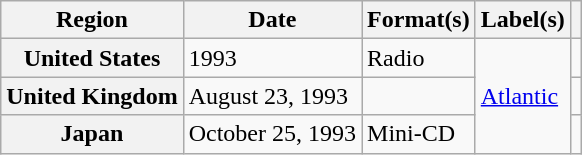<table class="wikitable plainrowheaders">
<tr>
<th scope="col">Region</th>
<th scope="col">Date</th>
<th scope="col">Format(s)</th>
<th scope="col">Label(s)</th>
<th scope="col"></th>
</tr>
<tr>
<th scope="row">United States</th>
<td>1993</td>
<td>Radio</td>
<td rowspan="3"><a href='#'>Atlantic</a></td>
<td></td>
</tr>
<tr>
<th scope="row">United Kingdom</th>
<td>August 23, 1993</td>
<td></td>
<td></td>
</tr>
<tr>
<th scope="row">Japan</th>
<td>October 25, 1993</td>
<td>Mini-CD</td>
<td></td>
</tr>
</table>
